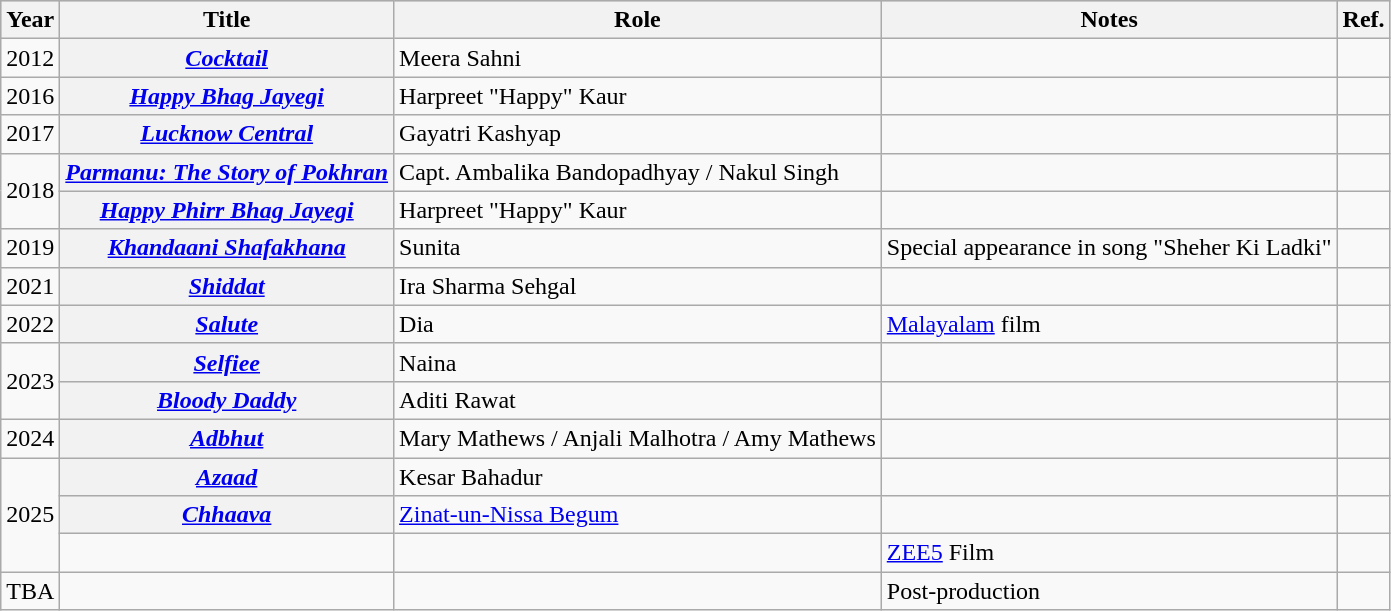<table class="wikitable sortable plainrowheaders">
<tr style="background:#ccc; text-align:center;">
<th scope="col">Year</th>
<th scope="col">Title</th>
<th scope="col">Role</th>
<th scope="col">Notes</th>
<th scope="col" class="unsortable ">Ref.</th>
</tr>
<tr>
<td>2012</td>
<th scope="row"><em><a href='#'>Cocktail</a></em></th>
<td>Meera Sahni</td>
<td></td>
<td></td>
</tr>
<tr>
<td>2016</td>
<th scope="row"><em><a href='#'>Happy Bhag Jayegi</a></em></th>
<td>Harpreet "Happy" Kaur</td>
<td></td>
<td></td>
</tr>
<tr>
<td>2017</td>
<th scope="row"><em><a href='#'>Lucknow Central</a></em></th>
<td>Gayatri Kashyap</td>
<td></td>
<td></td>
</tr>
<tr>
<td rowspan="2">2018</td>
<th scope="row"><em><a href='#'>Parmanu: The Story of Pokhran</a></em></th>
<td>Capt. Ambalika Bandopadhyay / Nakul Singh</td>
<td></td>
<td></td>
</tr>
<tr>
<th scope="row"><em><a href='#'>Happy Phirr Bhag Jayegi</a></em></th>
<td>Harpreet "Happy" Kaur</td>
<td></td>
<td></td>
</tr>
<tr>
<td>2019</td>
<th scope="row"><em><a href='#'>Khandaani Shafakhana</a></em></th>
<td>Sunita</td>
<td>Special appearance in song "Sheher Ki Ladki"</td>
<td></td>
</tr>
<tr>
<td>2021</td>
<th scope="row"><em><a href='#'>Shiddat</a></em></th>
<td>Ira Sharma Sehgal</td>
<td></td>
<td></td>
</tr>
<tr>
<td>2022</td>
<th scope="row"><em><a href='#'>Salute</a></em></th>
<td>Dia</td>
<td><a href='#'>Malayalam</a> film</td>
<td></td>
</tr>
<tr>
<td rowspan="2">2023</td>
<th scope="row"><em><a href='#'>Selfiee</a></em></th>
<td>Naina</td>
<td></td>
<td></td>
</tr>
<tr>
<th scope="row"><em><a href='#'>Bloody Daddy</a></em></th>
<td>Aditi Rawat</td>
<td></td>
<td></td>
</tr>
<tr>
<td>2024</td>
<th scope="row"><em><a href='#'>Adbhut</a></em></th>
<td>Mary Mathews / Anjali Malhotra / Amy Mathews</td>
<td></td>
<td></td>
</tr>
<tr>
<td rowspan="3">2025</td>
<th scope="row"><em><a href='#'>Azaad</a></em></th>
<td>Kesar Bahadur</td>
<td></td>
<td></td>
</tr>
<tr>
<th scope="row"><em><a href='#'>Chhaava</a></em></th>
<td><a href='#'>Zinat-un-Nissa Begum</a></td>
<td></td>
<td></td>
</tr>
<tr>
<td></td>
<td></td>
<td><a href='#'>ZEE5</a> Film</td>
<td></td>
</tr>
<tr>
<td>TBA</td>
<td></td>
<td></td>
<td>Post-production</td>
<td></td>
</tr>
</table>
